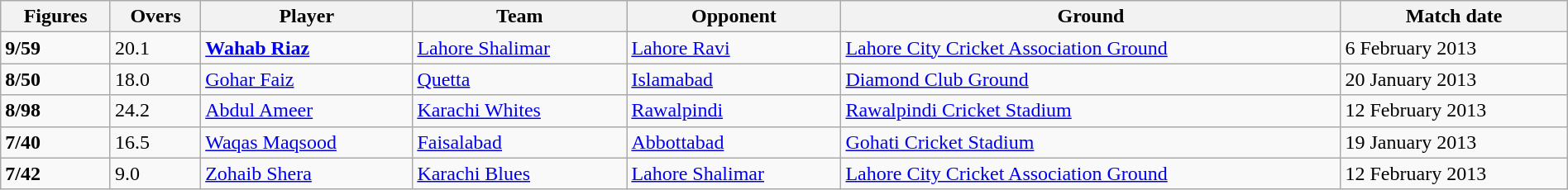<table class="wikitable" style="width:100%;">
<tr>
<th>Figures</th>
<th>Overs</th>
<th>Player</th>
<th>Team</th>
<th>Opponent</th>
<th>Ground</th>
<th>Match date</th>
</tr>
<tr>
<td><strong>9/59</strong></td>
<td>20.1</td>
<td><strong><a href='#'>Wahab Riaz</a></strong></td>
<td><a href='#'>Lahore Shalimar</a></td>
<td><a href='#'>Lahore Ravi</a></td>
<td><a href='#'>Lahore City Cricket Association Ground</a></td>
<td>6 February 2013</td>
</tr>
<tr>
<td><strong>8/50</strong></td>
<td>18.0</td>
<td><a href='#'>Gohar Faiz</a></td>
<td><a href='#'>Quetta</a></td>
<td><a href='#'>Islamabad</a></td>
<td><a href='#'>Diamond Club Ground</a></td>
<td>20 January 2013</td>
</tr>
<tr>
<td><strong>8/98</strong></td>
<td>24.2</td>
<td><a href='#'>Abdul Ameer</a></td>
<td><a href='#'>Karachi Whites</a></td>
<td><a href='#'>Rawalpindi</a></td>
<td><a href='#'>Rawalpindi Cricket Stadium</a></td>
<td>12 February 2013</td>
</tr>
<tr>
<td><strong>7/40</strong></td>
<td>16.5</td>
<td><a href='#'>Waqas Maqsood</a></td>
<td><a href='#'>Faisalabad</a></td>
<td><a href='#'>Abbottabad</a></td>
<td><a href='#'>Gohati Cricket Stadium</a></td>
<td>19 January 2013</td>
</tr>
<tr>
<td><strong>7/42</strong></td>
<td>9.0</td>
<td><a href='#'>Zohaib Shera</a></td>
<td><a href='#'>Karachi Blues</a></td>
<td><a href='#'>Lahore Shalimar</a></td>
<td><a href='#'>Lahore City Cricket Association Ground</a></td>
<td>12 February 2013</td>
</tr>
</table>
